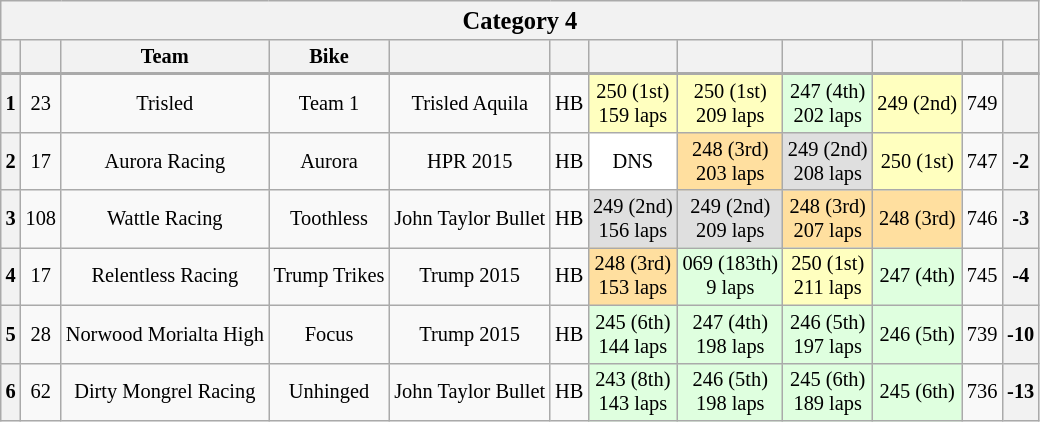<table class="wikitable collapsible collapsed" style="font-size: 85%; text-align:center">
<tr>
<th colspan="12" width="500"><big>Category 4</big></th>
</tr>
<tr>
<th valign="middle"></th>
<th valign="middle" "width="4"></th>
<th valign="middle">Team</th>
<th valign="middle">Bike</th>
<th valign="middle"></th>
<th valign="middle"></th>
<th><a href='#'></a><br></th>
<th><a href='#'></a><br></th>
<th><a href='#'></a><br></th>
<th><a href='#'></a><br></th>
<th valign="middle"></th>
<th valign="middle"></th>
</tr>
<tr>
</tr>
<tr style="border-top:2px solid #aaaaaa">
<th>1</th>
<td>23</td>
<td> Trisled</td>
<td>Team 1</td>
<td>Trisled Aquila</td>
<td>HB</td>
<td bgcolor="#FFFFBF">250 (1st)<br>159 laps</td>
<td bgcolor="#FFFFBF">250 (1st)<br>209 laps</td>
<td bgcolor="#dfffdf">247 (4th)<br>202 laps</td>
<td bgcolor="#FFFFBF">249 (2nd)<br></td>
<td>749</td>
<th></th>
</tr>
<tr>
<th>2</th>
<td>17</td>
<td> Aurora Racing</td>
<td>Aurora</td>
<td>HPR 2015</td>
<td>HB</td>
<td bgcolor="#ffffff">DNS</td>
<td bgcolor="#ffdf9f">248 (3rd)<br>203 laps</td>
<td bgcolor="#dfdfdf">249 (2nd)<br>208 laps</td>
<td bgcolor="#FFFFBF">250 (1st)<br></td>
<td>747</td>
<th>-2</th>
</tr>
<tr>
<th>3</th>
<td>108</td>
<td> Wattle Racing</td>
<td>Toothless</td>
<td>John Taylor Bullet</td>
<td>HB</td>
<td bgcolor="#dfdfdf">249 (2nd)<br>156 laps</td>
<td bgcolor="#dfdfdf">249 (2nd)<br>209 laps</td>
<td bgcolor="#ffdf9f">248 (3rd)<br>207 laps</td>
<td bgcolor="#ffdf9f">248 (3rd)<br></td>
<td>746</td>
<th>-3</th>
</tr>
<tr>
<th>4</th>
<td>17</td>
<td> Relentless Racing</td>
<td>Trump Trikes</td>
<td>Trump 2015</td>
<td>HB</td>
<td bgcolor="#ffdf9f">248 (3rd)<br>153 laps</td>
<td bgcolor="#dfffdf">069 (183th)<br>9 laps</td>
<td bgcolor="#FFFFBF">250 (1st)<br>211 laps</td>
<td bgcolor="#dfffdf">247 (4th)<br></td>
<td>745</td>
<th>-4</th>
</tr>
<tr>
<th>5</th>
<td>28</td>
<td> Norwood Morialta High</td>
<td>Focus</td>
<td>Trump 2015</td>
<td>HB</td>
<td bgcolor="#dfffdf">245 (6th)<br>144 laps</td>
<td bgcolor="#dfffdf">247 (4th)<br>198 laps</td>
<td bgcolor="#dfffdf">246 (5th)<br>197 laps</td>
<td bgcolor="#dfffdf">246 (5th)<br></td>
<td>739</td>
<th>-10</th>
</tr>
<tr>
<th>6</th>
<td>62</td>
<td> Dirty Mongrel Racing</td>
<td>Unhinged</td>
<td>John Taylor Bullet</td>
<td>HB</td>
<td bgcolor="#dfffdf">243 (8th)<br>143 laps</td>
<td bgcolor="#dfffdf">246 (5th)<br>198 laps</td>
<td bgcolor="#dfffdf">245 (6th)<br>189 laps</td>
<td bgcolor="#dfffdf">245 (6th)<br></td>
<td>736</td>
<th>-13</th>
</tr>
</table>
